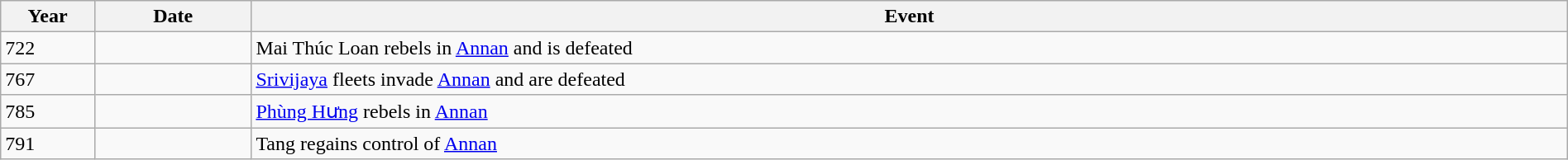<table class="wikitable" width="100%">
<tr>
<th style="width:6%">Year</th>
<th style="width:10%">Date</th>
<th>Event</th>
</tr>
<tr>
<td>722</td>
<td></td>
<td>Mai Thúc Loan rebels in <a href='#'>Annan</a> and is defeated</td>
</tr>
<tr>
<td>767</td>
<td></td>
<td><a href='#'>Srivijaya</a> fleets invade <a href='#'>Annan</a> and are defeated</td>
</tr>
<tr>
<td>785</td>
<td></td>
<td><a href='#'>Phùng Hưng</a> rebels in <a href='#'>Annan</a></td>
</tr>
<tr>
<td>791</td>
<td></td>
<td>Tang regains control of <a href='#'>Annan</a></td>
</tr>
</table>
